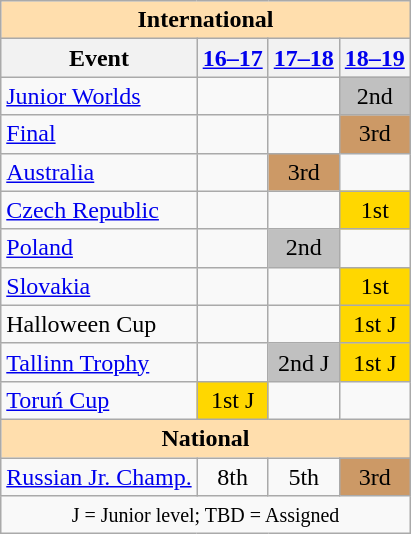<table class="wikitable" style="text-align:center">
<tr>
<th style="background-color: #ffdead; " colspan=4 align=center>International</th>
</tr>
<tr>
<th>Event</th>
<th><a href='#'>16–17</a></th>
<th><a href='#'>17–18</a></th>
<th><a href='#'>18–19</a></th>
</tr>
<tr>
<td align=left><a href='#'>Junior Worlds</a></td>
<td></td>
<td></td>
<td bgcolor=silver>2nd</td>
</tr>
<tr>
<td align=left> <a href='#'>Final</a></td>
<td></td>
<td></td>
<td bgcolor="#cc9966">3rd</td>
</tr>
<tr>
<td align=left> <a href='#'>Australia</a></td>
<td></td>
<td bgcolor="#cc9966">3rd</td>
<td></td>
</tr>
<tr>
<td align=left> <a href='#'>Czech Republic</a></td>
<td></td>
<td></td>
<td bgcolor=gold>1st</td>
</tr>
<tr>
<td align=left> <a href='#'>Poland</a></td>
<td></td>
<td bgcolor=silver>2nd</td>
<td></td>
</tr>
<tr>
<td align=left> <a href='#'>Slovakia</a></td>
<td></td>
<td></td>
<td bgcolor=gold>1st</td>
</tr>
<tr>
<td align=left>Halloween Cup</td>
<td></td>
<td></td>
<td bgcolor=gold>1st J</td>
</tr>
<tr>
<td align=left><a href='#'>Tallinn Trophy</a></td>
<td></td>
<td bgcolor=silver>2nd J</td>
<td bgcolor=gold>1st J</td>
</tr>
<tr>
<td align=left><a href='#'>Toruń Cup</a></td>
<td bgcolor=gold>1st J</td>
<td></td>
<td></td>
</tr>
<tr>
<th style="background-color: #ffdead; " colspan=6 align=center>National</th>
</tr>
<tr>
<td align=left><a href='#'>Russian Jr. Champ.</a></td>
<td>8th</td>
<td>5th</td>
<td bgcolor="#cc9966">3rd</td>
</tr>
<tr>
<td colspan=6 align=center><small> J = Junior level; TBD = Assigned </small></td>
</tr>
</table>
